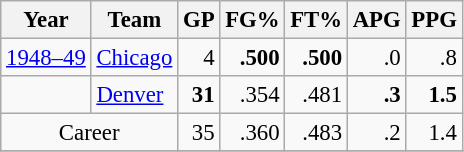<table class="wikitable sortable" style="font-size:95%; text-align:right;">
<tr>
<th>Year</th>
<th>Team</th>
<th>GP</th>
<th>FG%</th>
<th>FT%</th>
<th>APG</th>
<th>PPG</th>
</tr>
<tr>
<td style="text-align:left;"><a href='#'>1948–49</a></td>
<td style="text-align:left;"><a href='#'>Chicago</a></td>
<td>4</td>
<td><strong>.500</strong></td>
<td><strong>.500</strong></td>
<td>.0</td>
<td>.8</td>
</tr>
<tr>
<td style="text-align:left;"></td>
<td style="text-align:left;"><a href='#'>Denver</a></td>
<td><strong>31</strong></td>
<td>.354</td>
<td>.481</td>
<td><strong>.3</strong></td>
<td><strong>1.5</strong></td>
</tr>
<tr>
<td style="text-align:center;" colspan="2">Career</td>
<td>35</td>
<td>.360</td>
<td>.483</td>
<td>.2</td>
<td>1.4</td>
</tr>
<tr>
</tr>
</table>
